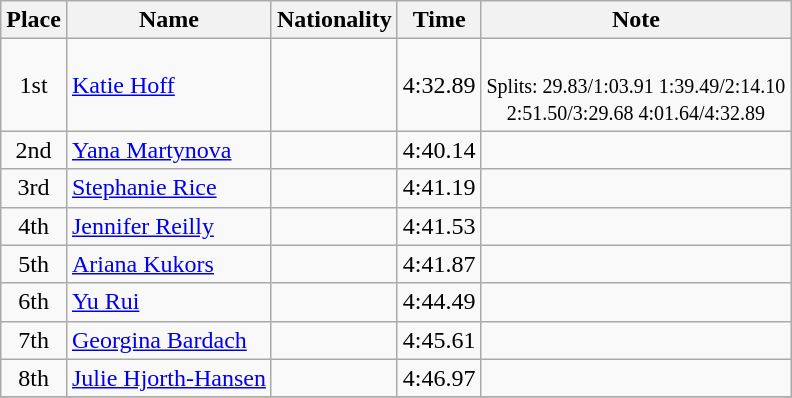<table class="wikitable" style="text-align:center">
<tr>
<th>Place</th>
<th>Name</th>
<th>Nationality</th>
<th>Time</th>
<th>Note</th>
</tr>
<tr>
<td>1st</td>
<td align=left><a href='#'>Katie Hoff</a></td>
<td align=left></td>
<td>4:32.89</td>
<td> <br><small>Splits: 29.83/1:03.91 1:39.49/2:14.10 <br> 2:51.50/3:29.68 4:01.64/4:32.89</small></td>
</tr>
<tr>
<td>2nd</td>
<td align=left><a href='#'>Yana Martynova</a></td>
<td align=left></td>
<td>4:40.14</td>
<td></td>
</tr>
<tr>
<td>3rd</td>
<td align=left><a href='#'>Stephanie Rice</a></td>
<td align=left></td>
<td>4:41.19</td>
<td></td>
</tr>
<tr>
<td>4th</td>
<td align=left><a href='#'>Jennifer Reilly</a></td>
<td align=left></td>
<td>4:41.53</td>
<td></td>
</tr>
<tr>
<td>5th</td>
<td align=left><a href='#'>Ariana Kukors</a></td>
<td align=left></td>
<td>4:41.87</td>
<td></td>
</tr>
<tr>
<td>6th</td>
<td align=left><a href='#'>Yu Rui</a></td>
<td align=left></td>
<td>4:44.49</td>
<td></td>
</tr>
<tr>
<td>7th</td>
<td align=left><a href='#'>Georgina Bardach</a></td>
<td align=left></td>
<td>4:45.61</td>
<td></td>
</tr>
<tr>
<td>8th</td>
<td align=left><a href='#'>Julie Hjorth-Hansen</a></td>
<td align=left></td>
<td>4:46.97</td>
<td></td>
</tr>
<tr>
</tr>
</table>
